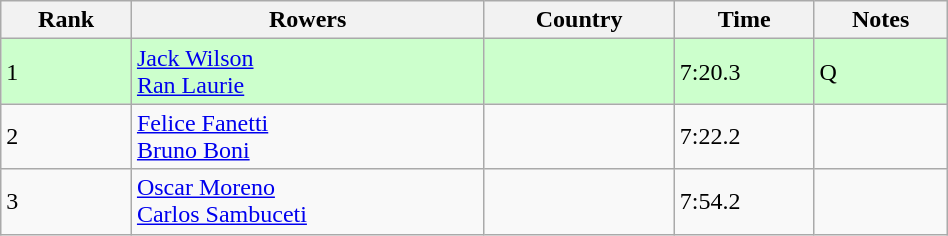<table class="wikitable" width=50%>
<tr>
<th>Rank</th>
<th>Rowers</th>
<th>Country</th>
<th>Time</th>
<th>Notes</th>
</tr>
<tr bgcolor=ccffcc>
<td>1</td>
<td><a href='#'>Jack Wilson</a><br><a href='#'>Ran Laurie</a></td>
<td></td>
<td>7:20.3</td>
<td>Q</td>
</tr>
<tr>
<td>2</td>
<td><a href='#'>Felice Fanetti</a><br><a href='#'>Bruno Boni</a></td>
<td></td>
<td>7:22.2</td>
<td></td>
</tr>
<tr>
<td>3</td>
<td><a href='#'>Oscar Moreno</a><br><a href='#'>Carlos Sambuceti</a></td>
<td></td>
<td>7:54.2</td>
<td></td>
</tr>
</table>
